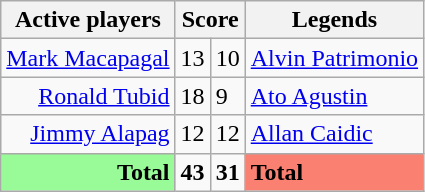<table class=wikitable>
<tr>
<th>Active players</th>
<th colspan=2>Score</th>
<th>Legends</th>
</tr>
<tr>
<td align=right><a href='#'>Mark Macapagal</a></td>
<td>13</td>
<td>10</td>
<td><a href='#'>Alvin Patrimonio</a></td>
</tr>
<tr>
<td align=right><a href='#'>Ronald Tubid</a></td>
<td>18</td>
<td>9</td>
<td><a href='#'>Ato Agustin</a></td>
</tr>
<tr>
<td align=right><a href='#'>Jimmy Alapag</a></td>
<td>12</td>
<td>12</td>
<td><a href='#'>Allan Caidic</a></td>
</tr>
<tr>
<td align=right bgcolor=palegreen><strong>Total</strong></td>
<td><strong>43</strong></td>
<td><strong>31</strong></td>
<td bgcolor=salmon><strong>Total</strong></td>
</tr>
</table>
